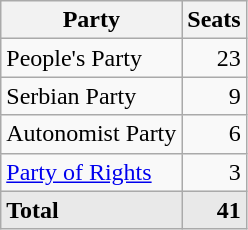<table class=wikitable style="text-align:right">
<tr>
<th>Party</th>
<th>Seats</th>
</tr>
<tr>
<td align=left>People's Party</td>
<td>23</td>
</tr>
<tr>
<td align=left>Serbian Party</td>
<td>9</td>
</tr>
<tr>
<td align=left>Autonomist Party</td>
<td>6</td>
</tr>
<tr>
<td align=left><a href='#'>Party of Rights</a></td>
<td>3</td>
</tr>
<tr>
<td align=left style="background-color:#E9E9E9"><strong>Total</strong></td>
<td width="30" style="background-color:#E9E9E9"><strong>41</strong></td>
</tr>
</table>
